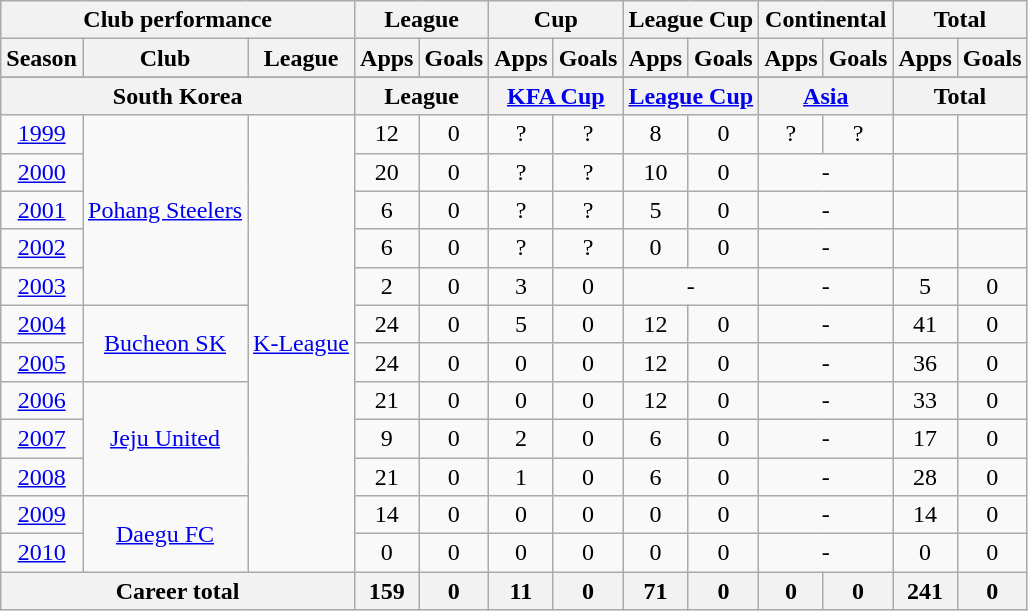<table class="wikitable" style="text-align:center">
<tr>
<th colspan=3>Club performance</th>
<th colspan=2>League</th>
<th colspan=2>Cup</th>
<th colspan=2>League Cup</th>
<th colspan=2>Continental</th>
<th colspan=2>Total</th>
</tr>
<tr>
<th>Season</th>
<th>Club</th>
<th>League</th>
<th>Apps</th>
<th>Goals</th>
<th>Apps</th>
<th>Goals</th>
<th>Apps</th>
<th>Goals</th>
<th>Apps</th>
<th>Goals</th>
<th>Apps</th>
<th>Goals</th>
</tr>
<tr>
</tr>
<tr>
<th colspan=3>South Korea</th>
<th colspan=2>League</th>
<th colspan=2><a href='#'>KFA Cup</a></th>
<th colspan=2><a href='#'>League Cup</a></th>
<th colspan=2><a href='#'>Asia</a></th>
<th colspan=2>Total</th>
</tr>
<tr>
<td><a href='#'>1999</a></td>
<td rowspan=5><a href='#'>Pohang Steelers</a></td>
<td rowspan=12><a href='#'>K-League</a></td>
<td>12</td>
<td>0</td>
<td>?</td>
<td>?</td>
<td>8</td>
<td>0</td>
<td>?</td>
<td>?</td>
<td></td>
<td></td>
</tr>
<tr>
<td><a href='#'>2000</a></td>
<td>20</td>
<td>0</td>
<td>?</td>
<td>?</td>
<td>10</td>
<td>0</td>
<td colspan=2>-</td>
<td></td>
<td></td>
</tr>
<tr>
<td><a href='#'>2001</a></td>
<td>6</td>
<td>0</td>
<td>?</td>
<td>?</td>
<td>5</td>
<td>0</td>
<td colspan=2>-</td>
<td></td>
<td></td>
</tr>
<tr>
<td><a href='#'>2002</a></td>
<td>6</td>
<td>0</td>
<td>?</td>
<td>?</td>
<td>0</td>
<td>0</td>
<td colspan=2>-</td>
<td></td>
<td></td>
</tr>
<tr>
<td><a href='#'>2003</a></td>
<td>2</td>
<td>0</td>
<td>3</td>
<td>0</td>
<td colspan=2>-</td>
<td colspan=2>-</td>
<td>5</td>
<td>0</td>
</tr>
<tr>
<td><a href='#'>2004</a></td>
<td rowspan=2><a href='#'>Bucheon SK</a></td>
<td>24</td>
<td>0</td>
<td>5</td>
<td>0</td>
<td>12</td>
<td>0</td>
<td colspan=2>-</td>
<td>41</td>
<td>0</td>
</tr>
<tr>
<td><a href='#'>2005</a></td>
<td>24</td>
<td>0</td>
<td>0</td>
<td>0</td>
<td>12</td>
<td>0</td>
<td colspan=2>-</td>
<td>36</td>
<td>0</td>
</tr>
<tr>
<td><a href='#'>2006</a></td>
<td rowspan=3><a href='#'>Jeju United</a></td>
<td>21</td>
<td>0</td>
<td>0</td>
<td>0</td>
<td>12</td>
<td>0</td>
<td colspan=2>-</td>
<td>33</td>
<td>0</td>
</tr>
<tr>
<td><a href='#'>2007</a></td>
<td>9</td>
<td>0</td>
<td>2</td>
<td>0</td>
<td>6</td>
<td>0</td>
<td colspan=2>-</td>
<td>17</td>
<td>0</td>
</tr>
<tr>
<td><a href='#'>2008</a></td>
<td>21</td>
<td>0</td>
<td>1</td>
<td>0</td>
<td>6</td>
<td>0</td>
<td colspan=2>-</td>
<td>28</td>
<td>0</td>
</tr>
<tr>
<td><a href='#'>2009</a></td>
<td rowspan=2><a href='#'>Daegu FC</a></td>
<td>14</td>
<td>0</td>
<td>0</td>
<td>0</td>
<td>0</td>
<td>0</td>
<td colspan=2>-</td>
<td>14</td>
<td>0</td>
</tr>
<tr>
<td><a href='#'>2010</a></td>
<td>0</td>
<td>0</td>
<td>0</td>
<td>0</td>
<td>0</td>
<td>0</td>
<td colspan=2>-</td>
<td>0</td>
<td>0</td>
</tr>
<tr>
<th colspan=3>Career total</th>
<th>159</th>
<th>0</th>
<th>11</th>
<th>0</th>
<th>71</th>
<th>0</th>
<th>0</th>
<th>0</th>
<th>241</th>
<th>0</th>
</tr>
</table>
